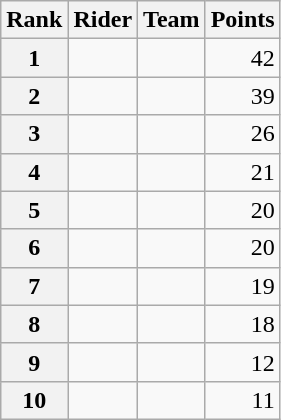<table class="wikitable" margin-bottom:0;">
<tr>
<th scope="col">Rank</th>
<th scope="col">Rider</th>
<th scope="col">Team</th>
<th scope="col">Points</th>
</tr>
<tr>
<th scope="row">1</th>
<td> </td>
<td></td>
<td align="right">42</td>
</tr>
<tr>
<th scope="row">2</th>
<td></td>
<td></td>
<td align="right">39</td>
</tr>
<tr>
<th scope="row">3</th>
<td></td>
<td></td>
<td align="right">26</td>
</tr>
<tr>
<th scope="row">4</th>
<td></td>
<td></td>
<td align="right">21</td>
</tr>
<tr>
<th scope="row">5</th>
<td></td>
<td></td>
<td align="right">20</td>
</tr>
<tr>
<th scope="row">6</th>
<td> </td>
<td></td>
<td align="right">20</td>
</tr>
<tr>
<th scope="row">7</th>
<td></td>
<td></td>
<td align="right">19</td>
</tr>
<tr>
<th scope="row">8</th>
<td> </td>
<td></td>
<td align="right">18</td>
</tr>
<tr>
<th scope="row">9</th>
<td></td>
<td></td>
<td align="right">12</td>
</tr>
<tr>
<th scope="row">10</th>
<td></td>
<td></td>
<td align="right">11</td>
</tr>
</table>
